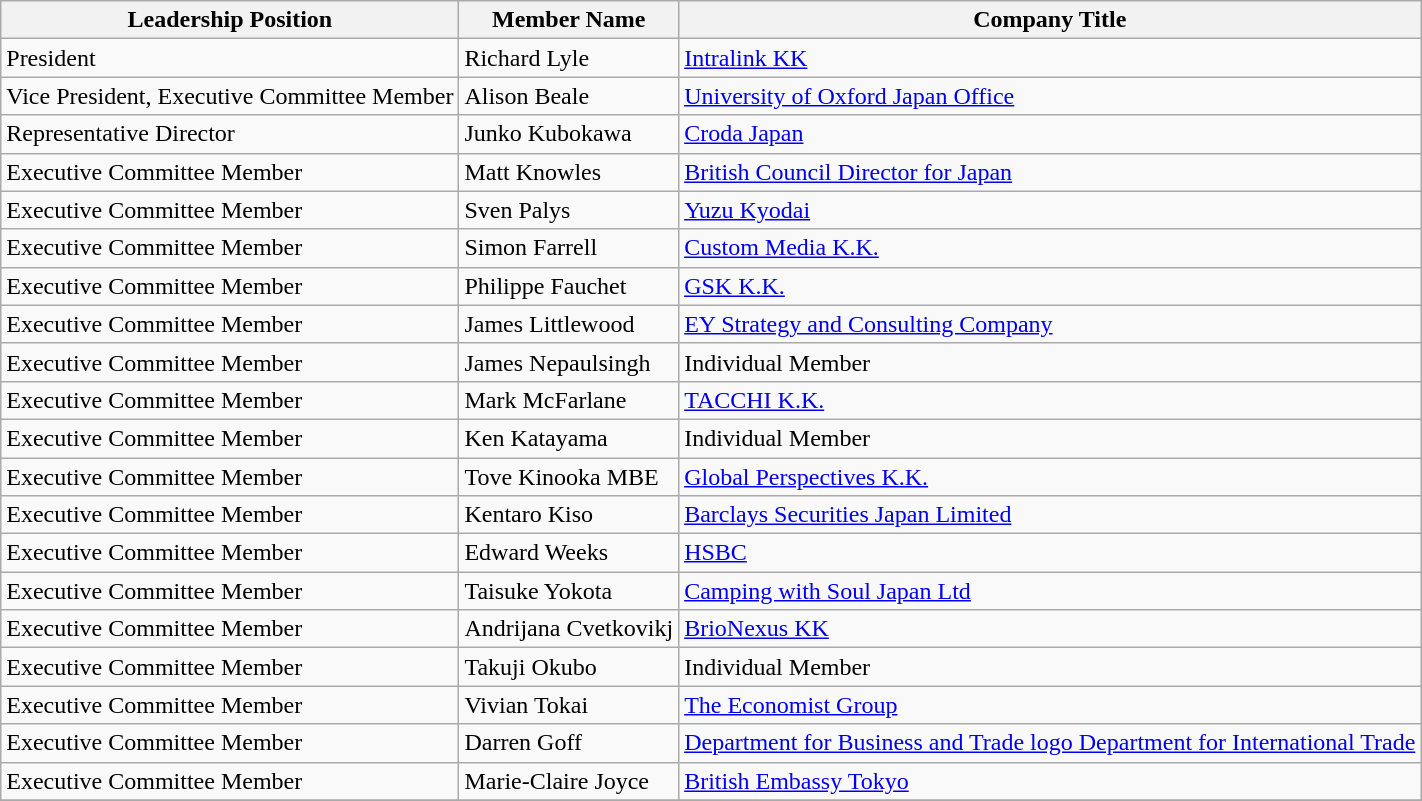<table class="wikitable">
<tr>
<th>Leadership Position</th>
<th>Member Name</th>
<th>Company Title</th>
</tr>
<tr>
<td>President</td>
<td>Richard Lyle</td>
<td><a href='#'>Intralink KK</a></td>
</tr>
<tr>
<td>Vice President, Executive Committee Member</td>
<td>Alison Beale</td>
<td><a href='#'>University of Oxford Japan Office</a></td>
</tr>
<tr>
<td>Representative Director</td>
<td>Junko Kubokawa</td>
<td><a href='#'>Croda Japan </a></td>
</tr>
<tr>
<td>Executive Committee Member</td>
<td>Matt Knowles</td>
<td><a href='#'>British Council Director for Japan</a></td>
</tr>
<tr>
<td>Executive Committee Member</td>
<td>Sven Palys</td>
<td><a href='#'>Yuzu Kyodai</a></td>
</tr>
<tr>
<td>Executive Committee Member</td>
<td>Simon Farrell</td>
<td><a href='#'>Custom Media K.K.</a></td>
</tr>
<tr>
<td>Executive Committee Member</td>
<td>Philippe Fauchet</td>
<td><a href='#'>GSK K.K.</a></td>
</tr>
<tr>
<td>Executive Committee Member</td>
<td>James Littlewood</td>
<td><a href='#'>EY Strategy and Consulting Company</a></td>
</tr>
<tr>
<td>Executive Committee Member</td>
<td>James Nepaulsingh</td>
<td>Individual Member</td>
</tr>
<tr>
<td>Executive Committee Member</td>
<td>Mark McFarlane</td>
<td><a href='#'>TACCHI K.K.</a></td>
</tr>
<tr>
<td>Executive Committee Member</td>
<td>Ken Katayama</td>
<td>Individual Member</td>
</tr>
<tr>
<td>Executive Committee Member</td>
<td>Tove Kinooka MBE</td>
<td><a href='#'>Global Perspectives K.K.</a></td>
</tr>
<tr>
<td>Executive Committee Member</td>
<td>Kentaro Kiso</td>
<td><a href='#'>Barclays Securities Japan Limited</a></td>
</tr>
<tr>
<td>Executive Committee Member</td>
<td>Edward Weeks</td>
<td><a href='#'>HSBC</a></td>
</tr>
<tr>
<td>Executive Committee Member</td>
<td>Taisuke Yokota</td>
<td><a href='#'>Camping with Soul Japan Ltd</a></td>
</tr>
<tr>
<td>Executive Committee Member</td>
<td>Andrijana Cvetkovikj</td>
<td><a href='#'>BrioNexus KK</a></td>
</tr>
<tr>
<td>Executive Committee Member</td>
<td>Takuji Okubo</td>
<td>Individual Member</td>
</tr>
<tr>
<td>Executive Committee Member</td>
<td>Vivian Tokai</td>
<td><a href='#'>The Economist Group</a></td>
</tr>
<tr>
<td>Executive Committee Member</td>
<td>Darren Goff</td>
<td><a href='#'>Department for Business and Trade logo Department for International Trade</a></td>
</tr>
<tr>
<td>Executive Committee Member</td>
<td>Marie-Claire Joyce</td>
<td><a href='#'>British Embassy Tokyo</a></td>
</tr>
<tr>
</tr>
</table>
